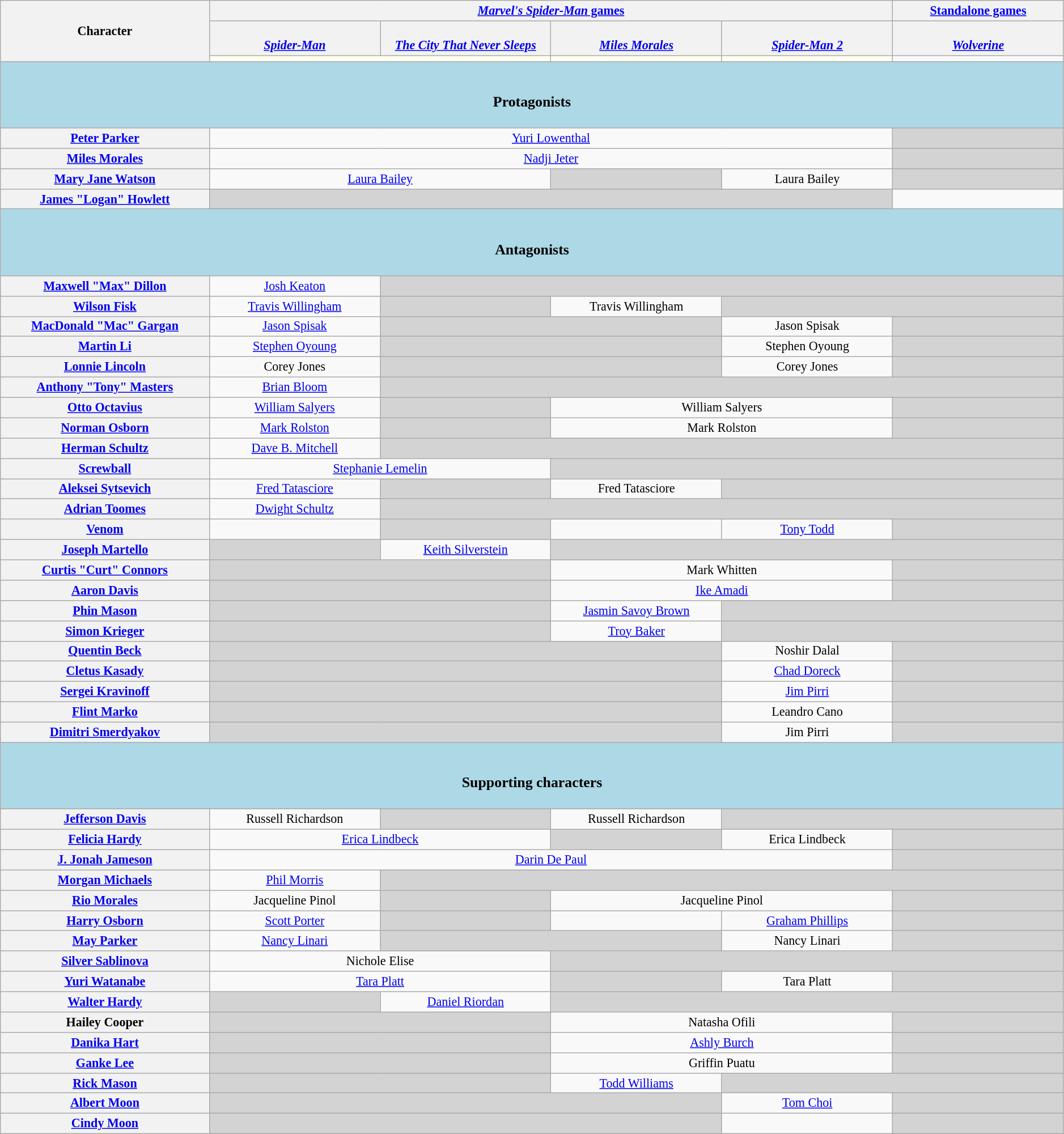<table class="wikitable" style="text-align:center; width:99%; font-size:92%">
<tr>
<th rowspan="3" width="11%">Character</th>
<th colspan="4" align="center"><a href='#'><em>Marvel's Spider-Man</em> games</a></th>
<th colspan="1" align="center"><a href='#'>Standalone games</a></th>
</tr>
<tr>
<th align="center" width="9%"><em><a href='#'><br>Spider-Man</a></em></th>
<th align="center" width="9%"><em><a href='#'><br>The City That Never Sleeps</a></em></th>
<th align="center" width="9%"><em><a href='#'><br>Miles Morales</a></em></th>
<th align="center" width="9%"><em><a href='#'><br>Spider-Man 2</a></em></th>
<th align="center" width="9%"><em><a href='#'><br>Wolverine</a></em></th>
</tr>
<tr>
<td colspan="2" style="background:ivory;"></td>
<td style="background:ivory;"></td>
<td style="background:ivory;"></td>
<td></td>
</tr>
<tr>
<th colspan="6" style="background:lightblue;"><br><h3>Protagonists</h3></th>
</tr>
<tr>
<th><a href='#'>Peter Parker<br></a></th>
<td colspan="4"><a href='#'>Yuri Lowenthal</a></td>
<td style="background-color:lightgrey;"></td>
</tr>
<tr>
<th><a href='#'>Miles Morales<br></a></th>
<td colspan="4"><a href='#'>Nadji Jeter</a></td>
<td style="background-color:lightgrey;"></td>
</tr>
<tr>
<th><a href='#'>Mary Jane Watson<br></a></th>
<td colspan="2"><a href='#'>Laura Bailey</a></td>
<td style="background-color:lightgrey;"></td>
<td>Laura Bailey</td>
<td colspan="1" style="background-color:lightgrey;"></td>
</tr>
<tr>
<th><a href='#'>James "Logan" Howlett<br></a></th>
<td colspan="4" style="background-color:lightgrey;"></td>
<td></td>
</tr>
<tr>
<th colspan="6" style="background:lightblue;"><br><h3>Antagonists</h3></th>
</tr>
<tr>
<th><a href='#'>Maxwell "Max" Dillon<br></a></th>
<td><a href='#'>Josh Keaton</a></td>
<td colspan="4" style="background-color:lightgrey;"></td>
</tr>
<tr>
<th><a href='#'>Wilson Fisk<br></a></th>
<td><a href='#'>Travis Willingham</a></td>
<td style="background-color:lightgrey;"></td>
<td>Travis Willingham</td>
<td colspan="2" style="background-color:lightgrey;"></td>
</tr>
<tr>
<th><a href='#'>MacDonald "Mac" Gargan<br></a></th>
<td><a href='#'>Jason Spisak</a></td>
<td colspan="2" style="background-color:lightgrey;"></td>
<td>Jason Spisak</td>
<td style="background-color:lightgrey;"></td>
</tr>
<tr>
<th><a href='#'>Martin Li<br></a></th>
<td><a href='#'>Stephen Oyoung</a></td>
<td colspan="2" style="background-color:lightgrey;"></td>
<td>Stephen Oyoung</td>
<td style="background-color:lightgrey;"></td>
</tr>
<tr>
<th><a href='#'>Lonnie Lincoln<br></a></th>
<td>Corey Jones</td>
<td colspan="2" style="background-color:lightgrey;"></td>
<td>Corey Jones</td>
<td style="background-color:lightgrey;"></td>
</tr>
<tr>
<th><a href='#'>Anthony "Tony" Masters<br></a></th>
<td><a href='#'>Brian Bloom</a></td>
<td colspan="4" style="background-color:lightgrey;"></td>
</tr>
<tr>
<th><a href='#'>Otto Octavius<br></a></th>
<td><a href='#'>William Salyers</a></td>
<td style="background-color:lightgrey;"></td>
<td colspan="2">William Salyers</td>
<td colspan="1" style="background-color:lightgrey;"></td>
</tr>
<tr>
<th><a href='#'>Norman Osborn</a></th>
<td><a href='#'>Mark Rolston</a></td>
<td style="background-color:lightgrey;"></td>
<td colspan="2">Mark Rolston</td>
<td style="background-color:lightgrey;"></td>
</tr>
<tr>
<th><a href='#'>Herman Schultz<br></a></th>
<td><a href='#'>Dave B. Mitchell</a></td>
<td colspan="4" style="background-color:lightgrey;"></td>
</tr>
<tr>
<th><a href='#'>Screwball</a></th>
<td colspan="2"><a href='#'>Stephanie Lemelin</a></td>
<td colspan="3" style="background-color:lightgrey;"></td>
</tr>
<tr>
<th><a href='#'>Aleksei Sytsevich<br></a></th>
<td><a href='#'>Fred Tatasciore</a></td>
<td style="background-color:lightgrey;"></td>
<td>Fred Tatasciore</td>
<td colspan="2" style="background-color:lightgrey;"></td>
</tr>
<tr>
<th><a href='#'>Adrian Toomes<br></a></th>
<td><a href='#'>Dwight Schultz</a></td>
<td colspan="4" style="background-color:lightgrey;"></td>
</tr>
<tr>
<th><a href='#'>Venom</a></th>
<td></td>
<td style="background-color:lightgrey;"></td>
<td></td>
<td><a href='#'>Tony Todd</a></td>
<td style="background-color:lightgrey;"></td>
</tr>
<tr>
<th><a href='#'>Joseph Martello<br></a></th>
<td style="background-color:lightgrey;"></td>
<td><a href='#'>Keith Silverstein</a></td>
<td colspan="3" style="background-color:lightgrey;"></td>
</tr>
<tr>
<th><a href='#'>Curtis "Curt" Connors<br></a></th>
<td colspan="2" style="background-color:lightgrey;"></td>
<td colspan="2">Mark Whitten</td>
<td style="background-color:lightgrey;"></td>
</tr>
<tr>
<th><a href='#'>Aaron Davis<br></a></th>
<td colspan="2" style="background-color:lightgrey;"></td>
<td colspan="2"><a href='#'>Ike Amadi</a></td>
<td colspan="1" style="background-color:lightgrey;"></td>
</tr>
<tr>
<th><a href='#'>Phin Mason<br></a></th>
<td colspan="2" style="background-color:lightgrey;"></td>
<td><a href='#'>Jasmin Savoy Brown</a></td>
<td colspan="2" style="background-color:lightgrey;"></td>
</tr>
<tr>
<th><a href='#'>Simon Krieger</a></th>
<td colspan="2" style="background-color:lightgrey;"></td>
<td><a href='#'>Troy Baker</a></td>
<td colspan="2" style="background-color:lightgrey;"></td>
</tr>
<tr>
<th><a href='#'>Quentin Beck<br></a></th>
<td colspan="3" style="background-color:lightgrey;"></td>
<td>Noshir Dalal</td>
<td style="background-color:lightgrey;"></td>
</tr>
<tr>
<th><a href='#'>Cletus Kasady<br></a></th>
<td colspan="3" style="background-color:lightgrey;"></td>
<td><a href='#'>Chad Doreck</a></td>
<td style="background-color:lightgrey;"></td>
</tr>
<tr>
<th><a href='#'>Sergei Kravinoff<br></a></th>
<td colspan="3" style="background-color:lightgrey;"></td>
<td><a href='#'>Jim Pirri</a></td>
<td style="background-color:lightgrey;"></td>
</tr>
<tr>
<th><a href='#'>Flint Marko<br></a></th>
<td colspan="3" style="background-color:lightgrey;"></td>
<td>Leandro Cano</td>
<td style="background-color:lightgrey;"></td>
</tr>
<tr>
<th><a href='#'>Dimitri Smerdyakov<br></a></th>
<td colspan="3" style="background-color:lightgrey;"></td>
<td>Jim Pirri</td>
<td style="background-color:lightgrey;"></td>
</tr>
<tr>
<th colspan="7" style="background:lightblue;"><br><h3>Supporting characters</h3></th>
</tr>
<tr>
<th><a href='#'>Jefferson Davis</a></th>
<td>Russell Richardson</td>
<td style="background-color:lightgrey;"></td>
<td>Russell Richardson</td>
<td colspan="2" style="background-color:lightgrey;"></td>
</tr>
<tr>
<th><a href='#'>Felicia Hardy<br></a></th>
<td colspan="2"><a href='#'>Erica Lindbeck</a></td>
<td colspan="1" style="background-color:lightgrey;"></td>
<td>Erica Lindbeck</td>
<td style="background-color:lightgrey;"></td>
</tr>
<tr>
<th><a href='#'>J. Jonah Jameson</a></th>
<td colspan="4"><a href='#'>Darin De Paul</a></td>
<td colspan="1" style="background-color:lightgrey;"></td>
</tr>
<tr>
<th><a href='#'>Morgan Michaels</a></th>
<td><a href='#'>Phil Morris</a></td>
<td colspan="4" style="background-color:lightgrey;"></td>
</tr>
<tr>
<th><a href='#'>Rio Morales</a></th>
<td>Jacqueline Pinol</td>
<td style="background-color:lightgrey;"></td>
<td colspan = "2">Jacqueline Pinol</td>
<td style="background-color:lightgrey;"></td>
</tr>
<tr>
<th><a href='#'>Harry Osborn</a></th>
<td><a href='#'>Scott Porter</a></td>
<td style="background-color:lightgrey;"></td>
<td></td>
<td><a href='#'>Graham Phillips</a></td>
<td style="background-color:lightgrey;"></td>
</tr>
<tr>
<th><a href='#'>May Parker</a></th>
<td><a href='#'>Nancy Linari</a></td>
<td colspan="2" style="background-color:lightgrey;"></td>
<td>Nancy Linari</td>
<td style="background-color:lightgrey;"></td>
</tr>
<tr>
<th><a href='#'>Silver Sablinova</a></th>
<td colspan="2">Nichole Elise</td>
<td colspan="3" style="background-color:lightgrey;"></td>
</tr>
<tr>
<th><a href='#'>Yuri Watanabe<br></a></th>
<td colspan="2"><a href='#'>Tara Platt</a></td>
<td colspan="1" style="background-color:lightgrey;"></td>
<td>Tara Platt</td>
<td style="background-color:lightgrey;"></td>
</tr>
<tr>
<th><a href='#'>Walter Hardy</a></th>
<td style="background-color:lightgrey;"></td>
<td><a href='#'>Daniel Riordan</a></td>
<td colspan="3" style="background-color:lightgrey;"></td>
</tr>
<tr>
<th>Hailey Cooper</th>
<td colspan="2" style="background-color:lightgrey;"></td>
<td colspan="2">Natasha Ofili</td>
<td style="background-color:lightgrey;"></td>
</tr>
<tr>
<th><a href='#'>Danika Hart</a></th>
<td colspan="2" style="background-color:lightgrey;"></td>
<td colspan="2"><a href='#'>Ashly Burch</a></td>
<td style="background-color:lightgrey;"></td>
</tr>
<tr>
<th><a href='#'>Ganke Lee</a></th>
<td colspan="2" style="background-color:lightgrey;"></td>
<td colspan="2">Griffin Puatu</td>
<td style="background-color:lightgrey;"></td>
</tr>
<tr>
<th><a href='#'>Rick Mason</a></th>
<td colspan="2" style="background-color:lightgrey;"></td>
<td><a href='#'>Todd Williams</a></td>
<td colspan="2" style="background-color:lightgrey;"></td>
</tr>
<tr>
<th><a href='#'>Albert Moon</a></th>
<td colspan="3" style="background-color:lightgrey;"></td>
<td><a href='#'>Tom Choi</a></td>
<td style="background-color:lightgrey;"></td>
</tr>
<tr>
<th><a href='#'>Cindy Moon</a></th>
<td colspan="3" style="background-color:lightgrey;"></td>
<td></td>
<td style="background-color:lightgrey;"></td>
</tr>
</table>
